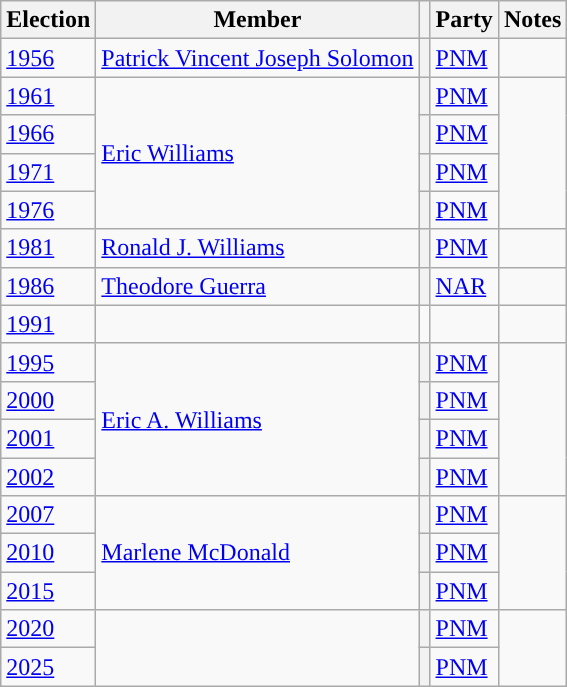<table class="wikitable sortable">
<tr>
<th>Election</th>
<th>Member</th>
<th></th>
<th>Party</th>
<th>Notes</th>
</tr>
<tr>
<td><a href='#'>1956</a></td>
<td><a href='#'>Patrick Vincent Joseph Solomon</a></td>
<th style="background-color: "></th>
<td><a href='#'>PNM</a></td>
<td></td>
</tr>
<tr>
<td><a href='#'>1961</a></td>
<td rowspan="4"><a href='#'>Eric Williams</a></td>
<th style="background-color: "></th>
<td><a href='#'>PNM</a></td>
<td rowspan="4"></td>
</tr>
<tr>
<td><a href='#'>1966</a></td>
<th style="background-color: "></th>
<td><a href='#'>PNM</a></td>
</tr>
<tr>
<td><a href='#'>1971</a></td>
<th style="background-color: "></th>
<td><a href='#'>PNM</a></td>
</tr>
<tr>
<td><a href='#'>1976</a></td>
<th style="background-color: "></th>
<td><a href='#'>PNM</a></td>
</tr>
<tr>
<td><a href='#'>1981</a></td>
<td><a href='#'>Ronald J. Williams</a></td>
<th style="background-color: "></th>
<td><a href='#'>PNM</a></td>
<td></td>
</tr>
<tr>
<td><a href='#'>1986</a></td>
<td><a href='#'>Theodore Guerra</a></td>
<th style="background-color: "></th>
<td><a href='#'>NAR</a></td>
<td></td>
</tr>
<tr>
<td><a href='#'>1991</a></td>
<td></td>
<td></td>
<td></td>
<td></td>
</tr>
<tr>
<td><a href='#'>1995</a></td>
<td rowspan="4"><a href='#'>Eric A. Williams</a></td>
<th style="background-color: "></th>
<td><a href='#'>PNM</a></td>
<td rowspan="4"></td>
</tr>
<tr>
<td><a href='#'>2000</a></td>
<th style="background-color: "></th>
<td><a href='#'>PNM</a></td>
</tr>
<tr>
<td><a href='#'>2001</a></td>
<th style="background-color: "></th>
<td><a href='#'>PNM</a></td>
</tr>
<tr>
<td><a href='#'>2002</a></td>
<th style="background-color: "></th>
<td><a href='#'>PNM</a></td>
</tr>
<tr>
<td><a href='#'>2007</a></td>
<td rowspan="3"><a href='#'>Marlene McDonald</a></td>
<th style="background-color: "></th>
<td><a href='#'>PNM</a></td>
<td rowspan="3"></td>
</tr>
<tr>
<td><a href='#'>2010</a></td>
<th style="background-color: "></th>
<td><a href='#'>PNM</a></td>
</tr>
<tr>
<td><a href='#'>2015</a></td>
<th style="background-color: "></th>
<td><a href='#'>PNM</a></td>
</tr>
<tr>
<td><a href='#'>2020</a></td>
<td rowspan="2"></td>
<th style="background-color: "></th>
<td><a href='#'>PNM</a></td>
<td rowspan="2"></td>
</tr>
<tr>
<td><a href='#'>2025</a></td>
<th style="background-color: "></th>
<td><a href='#'>PNM</a></td>
</tr>
</table>
